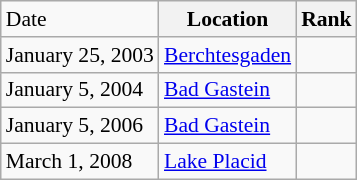<table class="wikitable sortable" style="font-size:90%" style="text-align:center">
<tr>
<td>Date</td>
<th>Location</th>
<th>Rank</th>
</tr>
<tr>
<td>January 25, 2003</td>
<td><a href='#'>Berchtesgaden</a></td>
<td></td>
</tr>
<tr>
<td>January 5, 2004</td>
<td><a href='#'>Bad Gastein</a></td>
<td></td>
</tr>
<tr>
<td>January 5, 2006</td>
<td><a href='#'>Bad Gastein</a></td>
<td></td>
</tr>
<tr>
<td>March 1, 2008</td>
<td><a href='#'>Lake Placid</a></td>
<td></td>
</tr>
</table>
